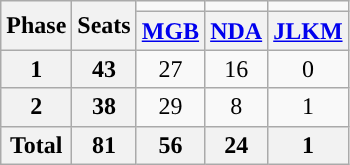<table class="wikitable" style="text-align:center;">
<tr>
<th rowspan="2">Phase</th>
<th rowspan="2">Seats</th>
<td></td>
<td></td>
<td></td>
</tr>
<tr>
<th><a href='#'>MGB</a></th>
<th><a href='#'>NDA</a></th>
<th><a href='#'>JLKM</a></th>
</tr>
<tr>
<th>1</th>
<th>43</th>
<td style="background:">27</td>
<td>16</td>
<td>0</td>
</tr>
<tr>
<th>2</th>
<th>38</th>
<td style="background:">29</td>
<td>8</td>
<td>1</td>
</tr>
<tr>
<th>Total</th>
<th>81</th>
<th style="background:">56</th>
<th>24</th>
<th>1</th>
</tr>
</table>
